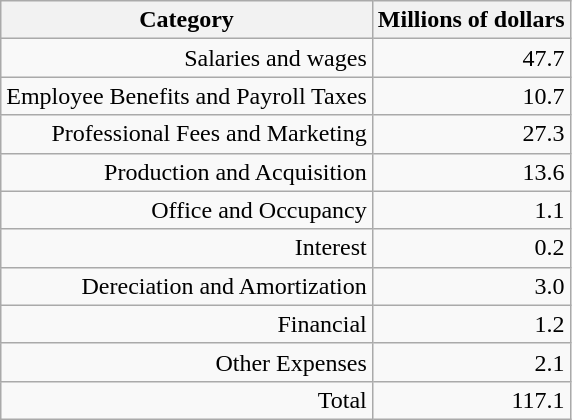<table class="wikitable" style=text-align:right>
<tr>
<th>Category</th>
<th>Millions of dollars</th>
</tr>
<tr>
<td>Salaries and wages</td>
<td>47.7</td>
</tr>
<tr>
<td>Employee Benefits and Payroll Taxes</td>
<td>10.7</td>
</tr>
<tr>
<td>Professional Fees and Marketing</td>
<td>27.3</td>
</tr>
<tr>
<td>Production and Acquisition</td>
<td>13.6</td>
</tr>
<tr>
<td>Office and Occupancy</td>
<td>1.1</td>
</tr>
<tr>
<td>Interest</td>
<td>0.2</td>
</tr>
<tr>
<td>Dereciation and Amortization</td>
<td>3.0</td>
</tr>
<tr>
<td>Financial</td>
<td>1.2</td>
</tr>
<tr>
<td>Other Expenses</td>
<td>2.1</td>
</tr>
<tr>
<td>Total</td>
<td>117.1</td>
</tr>
</table>
